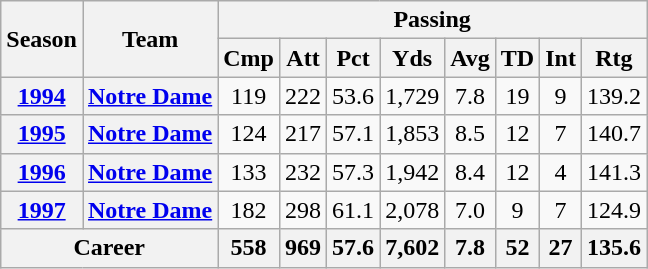<table class="wikitable" style="text-align:center;">
<tr>
<th rowspan="2">Season</th>
<th rowspan="2">Team</th>
<th colspan="8">Passing</th>
</tr>
<tr>
<th>Cmp</th>
<th>Att</th>
<th>Pct</th>
<th>Yds</th>
<th>Avg</th>
<th>TD</th>
<th>Int</th>
<th>Rtg</th>
</tr>
<tr>
<th><a href='#'>1994</a></th>
<th><a href='#'>Notre Dame</a></th>
<td>119</td>
<td>222</td>
<td>53.6</td>
<td>1,729</td>
<td>7.8</td>
<td>19</td>
<td>9</td>
<td>139.2</td>
</tr>
<tr>
<th><a href='#'>1995</a></th>
<th><a href='#'>Notre Dame</a></th>
<td>124</td>
<td>217</td>
<td>57.1</td>
<td>1,853</td>
<td>8.5</td>
<td>12</td>
<td>7</td>
<td>140.7</td>
</tr>
<tr>
<th><a href='#'>1996</a></th>
<th><a href='#'>Notre Dame</a></th>
<td>133</td>
<td>232</td>
<td>57.3</td>
<td>1,942</td>
<td>8.4</td>
<td>12</td>
<td>4</td>
<td>141.3</td>
</tr>
<tr>
<th><a href='#'>1997</a></th>
<th><a href='#'>Notre Dame</a></th>
<td>182</td>
<td>298</td>
<td>61.1</td>
<td>2,078</td>
<td>7.0</td>
<td>9</td>
<td>7</td>
<td>124.9</td>
</tr>
<tr>
<th colspan="2">Career</th>
<th>558</th>
<th>969</th>
<th>57.6</th>
<th>7,602</th>
<th>7.8</th>
<th>52</th>
<th>27</th>
<th>135.6</th>
</tr>
</table>
